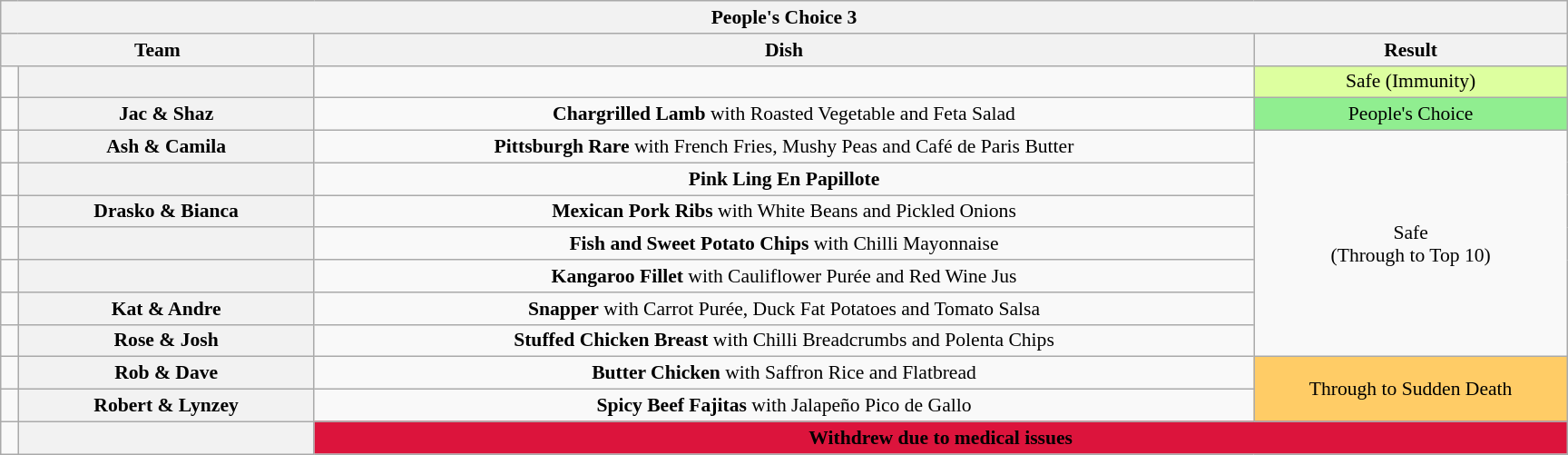<table class="wikitable plainrowheaders" style="margin:1em auto; text-align:center; font-size:90%; width:80em;">
<tr>
<th colspan="4" >People's Choice 3</th>
</tr>
<tr>
<th style="width:20%;" colspan="2">Team</th>
<th style="width:60%;">Dish</th>
<th style="width:20%;">Result</th>
</tr>
<tr>
<td></td>
<th></th>
<td></td>
<td bgcolor="DDFF9F">Safe (Immunity)</td>
</tr>
<tr>
<td></td>
<th>Jac & Shaz</th>
<td><strong>Chargrilled Lamb</strong> with Roasted Vegetable and Feta Salad</td>
<td bgcolor="lightgreen">People's Choice</td>
</tr>
<tr>
<td></td>
<th>Ash & Camila</th>
<td><strong>Pittsburgh Rare</strong> with French Fries, Mushy Peas and Café de Paris Butter</td>
<td rowspan="7">Safe<br>(Through to Top 10)</td>
</tr>
<tr>
<td></td>
<th></th>
<td><strong>Pink Ling En Papillote</strong></td>
</tr>
<tr>
<td></td>
<th>Drasko & Bianca</th>
<td><strong>Mexican Pork Ribs</strong> with White Beans and Pickled Onions</td>
</tr>
<tr>
<td></td>
<th></th>
<td><strong>Fish and Sweet Potato Chips</strong> with Chilli Mayonnaise</td>
</tr>
<tr>
<td></td>
<th></th>
<td><strong>Kangaroo Fillet</strong> with Cauliflower Purée and Red Wine Jus</td>
</tr>
<tr>
<td></td>
<th>Kat & Andre</th>
<td><strong>Snapper</strong> with Carrot Purée, Duck Fat Potatoes and Tomato Salsa</td>
</tr>
<tr>
<td></td>
<th>Rose & Josh</th>
<td><strong>Stuffed Chicken Breast</strong> with Chilli Breadcrumbs and Polenta Chips</td>
</tr>
<tr>
<td></td>
<th>Rob & Dave</th>
<td><strong>Butter Chicken</strong> with Saffron Rice and Flatbread</td>
<td rowspan="2" bgcolor="FFCC66">Through to Sudden Death</td>
</tr>
<tr>
<td></td>
<th>Robert & Lynzey</th>
<td><strong>Spicy Beef Fajitas</strong> with Jalapeño Pico de Gallo</td>
</tr>
<tr>
<td></td>
<th></th>
<td style="background:crimson;" colspan=2><span><strong>Withdrew due to medical issues</strong></span></td>
</tr>
</table>
